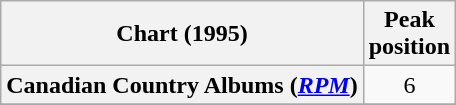<table class="wikitable sortable plainrowheaders" style="text-align:center">
<tr>
<th scope="col">Chart (1995)</th>
<th scope="col">Peak<br>position</th>
</tr>
<tr>
<th scope="row">Canadian Country Albums (<em><a href='#'>RPM</a></em>)</th>
<td>6</td>
</tr>
<tr>
</tr>
<tr>
</tr>
</table>
